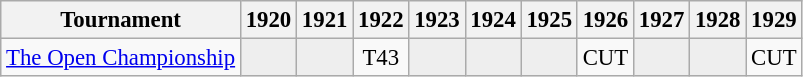<table class="wikitable" style="font-size:95%;text-align:center;">
<tr>
<th>Tournament</th>
<th>1920</th>
<th>1921</th>
<th>1922</th>
<th>1923</th>
<th>1924</th>
<th>1925</th>
<th>1926</th>
<th>1927</th>
<th>1928</th>
<th>1929</th>
</tr>
<tr>
<td align=left><a href='#'>The Open Championship</a></td>
<td style="background:#eeeeee;"></td>
<td style="background:#eeeeee;"></td>
<td>T43</td>
<td style="background:#eeeeee;"></td>
<td style="background:#eeeeee;"></td>
<td style="background:#eeeeee;"></td>
<td>CUT</td>
<td style="background:#eeeeee;"></td>
<td style="background:#eeeeee;"></td>
<td>CUT</td>
</tr>
</table>
